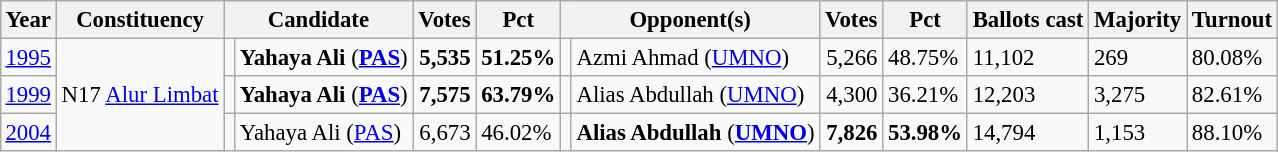<table class="wikitable" style="margin:0.5em ; font-size:95%">
<tr>
<th>Year</th>
<th>Constituency</th>
<th colspan=2>Candidate</th>
<th>Votes</th>
<th>Pct</th>
<th colspan=2>Opponent(s)</th>
<th>Votes</th>
<th>Pct</th>
<th>Ballots cast</th>
<th>Majority</th>
<th>Turnout</th>
</tr>
<tr>
<td><a href='#'>1995</a></td>
<td rowspan=3>N17 <a href='#'>Alur Limbat</a></td>
<td></td>
<td><strong>Yahaya Ali</strong> (<a href='#'><strong>PAS</strong></a>)</td>
<td align="right"><strong>5,535</strong></td>
<td><strong>51.25%</strong></td>
<td></td>
<td>Azmi Ahmad (<a href='#'>UMNO</a>)</td>
<td align="right">5,266</td>
<td>48.75%</td>
<td>11,102</td>
<td>269</td>
<td>80.08%</td>
</tr>
<tr>
<td><a href='#'>1999</a></td>
<td></td>
<td><strong>Yahaya Ali</strong> (<a href='#'><strong>PAS</strong></a>)</td>
<td align="right"><strong>7,575</strong></td>
<td><strong>63.79%</strong></td>
<td></td>
<td>Alias Abdullah (<a href='#'>UMNO</a>)</td>
<td align="right">4,300</td>
<td>36.21%</td>
<td>12,203</td>
<td>3,275</td>
<td>82.61%</td>
</tr>
<tr>
<td><a href='#'>2004</a></td>
<td></td>
<td>Yahaya Ali (<a href='#'>PAS</a>)</td>
<td align="right">6,673</td>
<td>46.02%</td>
<td></td>
<td><strong>Alias Abdullah</strong> (<a href='#'><strong>UMNO</strong></a>)</td>
<td align="right"><strong>7,826</strong></td>
<td><strong>53.98%</strong></td>
<td>14,794</td>
<td>1,153</td>
<td>88.10%</td>
</tr>
</table>
